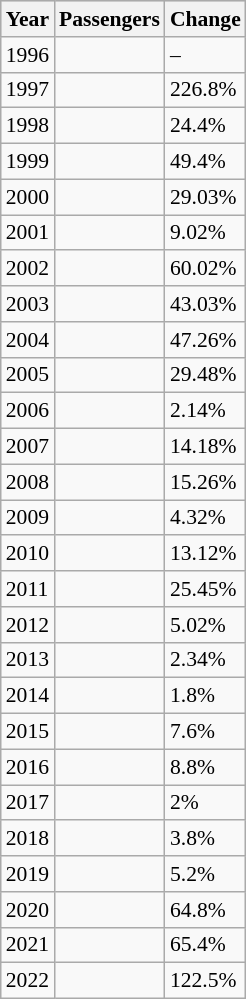<table class="wikitable sortable" style="font-size: 90%" width= align=>
<tr bgcolor=lightgrey>
<th>Year</th>
<th>Passengers</th>
<th>Change</th>
</tr>
<tr>
<td>1996</td>
<td></td>
<td>–</td>
</tr>
<tr>
<td>1997</td>
<td></td>
<td> 226.8%</td>
</tr>
<tr>
<td>1998</td>
<td></td>
<td> 24.4%</td>
</tr>
<tr>
<td>1999</td>
<td></td>
<td> 49.4%</td>
</tr>
<tr>
<td>2000</td>
<td></td>
<td> 29.03%</td>
</tr>
<tr>
<td>2001</td>
<td></td>
<td> 9.02%</td>
</tr>
<tr>
<td>2002</td>
<td></td>
<td> 60.02%</td>
</tr>
<tr>
<td>2003</td>
<td></td>
<td> 43.03%</td>
</tr>
<tr>
<td>2004</td>
<td></td>
<td> 47.26%</td>
</tr>
<tr>
<td>2005</td>
<td></td>
<td> 29.48%</td>
</tr>
<tr>
<td>2006</td>
<td></td>
<td> 2.14%</td>
</tr>
<tr>
<td>2007</td>
<td></td>
<td> 14.18%</td>
</tr>
<tr>
<td>2008</td>
<td></td>
<td> 15.26%</td>
</tr>
<tr>
<td>2009</td>
<td></td>
<td> 4.32%</td>
</tr>
<tr>
<td>2010</td>
<td></td>
<td> 13.12%</td>
</tr>
<tr>
<td>2011</td>
<td></td>
<td> 25.45%</td>
</tr>
<tr>
<td>2012</td>
<td></td>
<td> 5.02%</td>
</tr>
<tr>
<td>2013</td>
<td></td>
<td> 2.34%</td>
</tr>
<tr>
<td>2014</td>
<td></td>
<td> 1.8%</td>
</tr>
<tr>
<td>2015</td>
<td></td>
<td> 7.6%</td>
</tr>
<tr>
<td>2016</td>
<td></td>
<td> 8.8%</td>
</tr>
<tr>
<td>2017</td>
<td></td>
<td> 2%</td>
</tr>
<tr>
<td>2018</td>
<td></td>
<td> 3.8%</td>
</tr>
<tr>
<td>2019</td>
<td></td>
<td> 5.2%</td>
</tr>
<tr>
<td>2020</td>
<td></td>
<td> 64.8%</td>
</tr>
<tr>
<td>2021</td>
<td></td>
<td> 65.4%</td>
</tr>
<tr>
<td>2022</td>
<td></td>
<td> 122.5%</td>
</tr>
</table>
